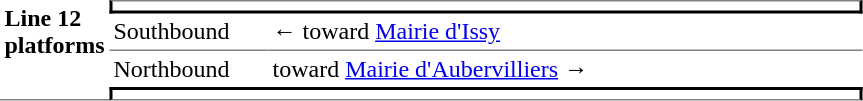<table border=0 cellspacing=0 cellpadding=3>
<tr>
<td style="border-bottom:solid 1px gray;" width=50 rowspan=10 valign=top><strong>Line 12 platforms</strong></td>
<td style="border-top:solid 1px gray;border-right:solid 2px black;border-left:solid 2px black;border-bottom:solid 2px black;text-align:center;" colspan=2></td>
</tr>
<tr>
<td style="border-bottom:solid 1px gray;" width=100>Southbound</td>
<td style="border-bottom:solid 1px gray;" width=390>←   toward <a href='#'>Mairie d'Issy</a> </td>
</tr>
<tr>
<td>Northbound</td>
<td>   toward <a href='#'>Mairie d'Aubervilliers</a>  →</td>
</tr>
<tr>
<td style="border-top:solid 2px black;border-right:solid 2px black;border-left:solid 2px black;border-bottom:solid 1px gray;text-align:center;" colspan=2></td>
</tr>
</table>
